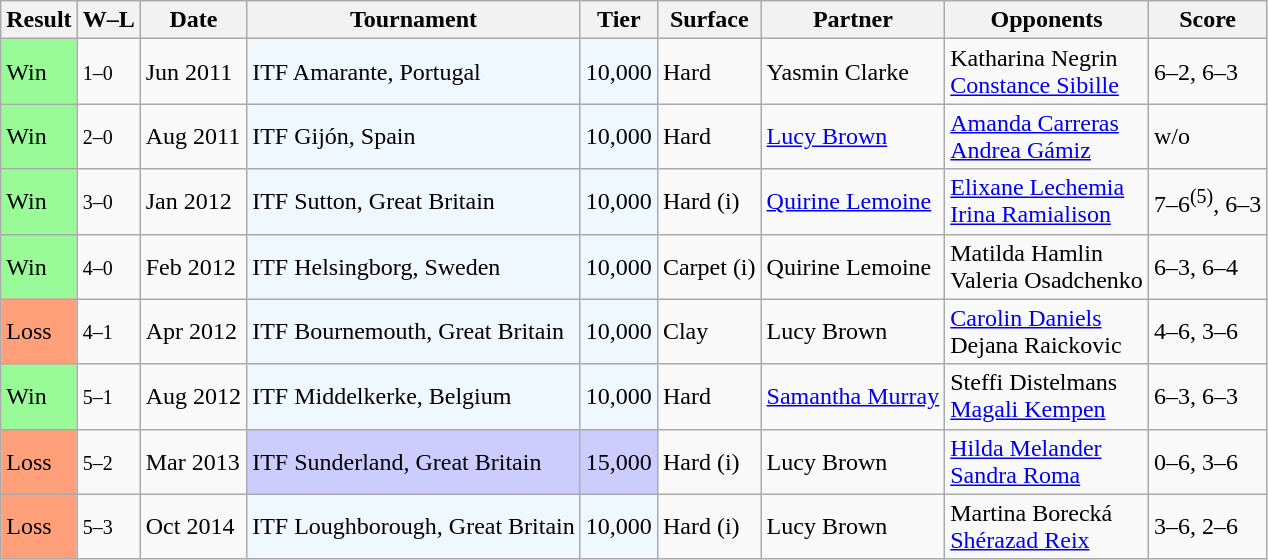<table class="sortable wikitable">
<tr>
<th>Result</th>
<th class="unsortable">W–L</th>
<th>Date</th>
<th>Tournament</th>
<th>Tier</th>
<th>Surface</th>
<th>Partner</th>
<th>Opponents</th>
<th class="unsortable">Score</th>
</tr>
<tr>
<td style="background:#98fb98;">Win</td>
<td><small>1–0</small></td>
<td>Jun 2011</td>
<td style="background:#f0f8ff;">ITF Amarante, Portugal</td>
<td style="background:#f0f8ff;">10,000</td>
<td>Hard</td>
<td> Yasmin Clarke</td>
<td> Katharina Negrin <br>  <a href='#'>Constance Sibille</a></td>
<td>6–2, 6–3</td>
</tr>
<tr>
<td style="background:#98fb98;">Win</td>
<td><small>2–0</small></td>
<td>Aug 2011</td>
<td style="background:#f0f8ff;">ITF Gijón, Spain</td>
<td style="background:#f0f8ff;">10,000</td>
<td>Hard</td>
<td> <a href='#'>Lucy Brown</a></td>
<td> <a href='#'>Amanda Carreras</a> <br>  <a href='#'>Andrea Gámiz</a></td>
<td>w/o</td>
</tr>
<tr>
<td style="background:#98fb98;">Win</td>
<td><small>3–0</small></td>
<td>Jan 2012</td>
<td style="background:#f0f8ff;">ITF Sutton, Great Britain</td>
<td style="background:#f0f8ff;">10,000</td>
<td>Hard (i)</td>
<td> <a href='#'>Quirine Lemoine</a></td>
<td> <a href='#'>Elixane Lechemia</a> <br>  <a href='#'>Irina Ramialison</a></td>
<td>7–6<sup>(5)</sup>, 6–3</td>
</tr>
<tr>
<td style="background:#98fb98;">Win</td>
<td><small>4–0</small></td>
<td>Feb 2012</td>
<td style="background:#f0f8ff;">ITF Helsingborg, Sweden</td>
<td style="background:#f0f8ff;">10,000</td>
<td>Carpet (i)</td>
<td> Quirine Lemoine</td>
<td> Matilda Hamlin <br>  Valeria Osadchenko</td>
<td>6–3, 6–4</td>
</tr>
<tr>
<td style="background:#ffa07a;">Loss</td>
<td><small>4–1</small></td>
<td>Apr 2012</td>
<td style="background:#f0f8ff;">ITF Bournemouth, Great Britain</td>
<td style="background:#f0f8ff;">10,000</td>
<td>Clay</td>
<td> Lucy Brown</td>
<td> <a href='#'>Carolin Daniels</a> <br>  Dejana Raickovic</td>
<td>4–6, 3–6</td>
</tr>
<tr>
<td style="background:#98fb98;">Win</td>
<td><small>5–1</small></td>
<td>Aug 2012</td>
<td style="background:#f0f8ff;">ITF Middelkerke, Belgium</td>
<td style="background:#f0f8ff;">10,000</td>
<td>Hard</td>
<td> <a href='#'>Samantha Murray</a></td>
<td> Steffi Distelmans <br>  <a href='#'>Magali Kempen</a></td>
<td>6–3, 6–3</td>
</tr>
<tr>
<td style="background:#ffa07a;">Loss</td>
<td><small>5–2</small></td>
<td>Mar 2013</td>
<td style="background:#ccccff;">ITF Sunderland, Great Britain</td>
<td style="background:#ccccff;">15,000</td>
<td>Hard (i)</td>
<td> Lucy Brown</td>
<td> <a href='#'>Hilda Melander</a> <br>  <a href='#'>Sandra Roma</a></td>
<td>0–6, 3–6</td>
</tr>
<tr>
<td style="background:#ffa07a;">Loss</td>
<td><small>5–3</small></td>
<td>Oct 2014</td>
<td style="background:#f0f8ff;">ITF Loughborough, Great Britain</td>
<td style="background:#f0f8ff;">10,000</td>
<td>Hard (i)</td>
<td> Lucy Brown</td>
<td> Martina Borecká <br>  <a href='#'>Shérazad Reix</a></td>
<td>3–6, 2–6</td>
</tr>
</table>
